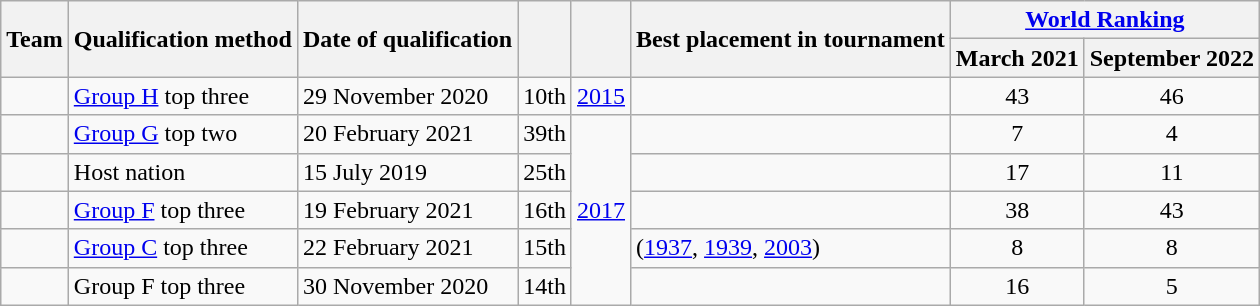<table class="wikitable sortable">
<tr>
<th rowspan=2>Team</th>
<th rowspan=2>Qualification method</th>
<th rowspan=2>Date of qualification</th>
<th rowspan=2></th>
<th rowspan=2></th>
<th rowspan=2>Best placement in tournament</th>
<th colspan=2><a href='#'>World Ranking</a></th>
</tr>
<tr>
<th>March 2021</th>
<th>September 2022</th>
</tr>
<tr>
<td></td>
<td><a href='#'>Group H</a> top three</td>
<td>29 November 2020</td>
<td>10th</td>
<td><a href='#'>2015</a></td>
<td></td>
<td align=center>43</td>
<td align=center>46</td>
</tr>
<tr>
<td></td>
<td><a href='#'>Group G</a> top two</td>
<td>20 February 2021</td>
<td>39th</td>
<td rowspan=5><a href='#'>2017</a></td>
<td></td>
<td align=center>7</td>
<td align=center>4</td>
</tr>
<tr>
<td></td>
<td>Host nation</td>
<td>15 July 2019</td>
<td>25th</td>
<td></td>
<td align=center>17</td>
<td align=center>11</td>
</tr>
<tr>
<td></td>
<td><a href='#'>Group F</a> top three</td>
<td>19 February 2021</td>
<td>16th</td>
<td></td>
<td align=center>38</td>
<td align=center>43</td>
</tr>
<tr>
<td></td>
<td><a href='#'>Group C</a> top three</td>
<td>22 February 2021</td>
<td>15th</td>
<td> (<a href='#'>1937</a>, <a href='#'>1939</a>, <a href='#'>2003</a>)</td>
<td align=center>8</td>
<td align=center>8</td>
</tr>
<tr>
<td></td>
<td>Group F top three</td>
<td>30 November 2020</td>
<td>14th</td>
<td></td>
<td align=center>16</td>
<td align=center>5</td>
</tr>
</table>
